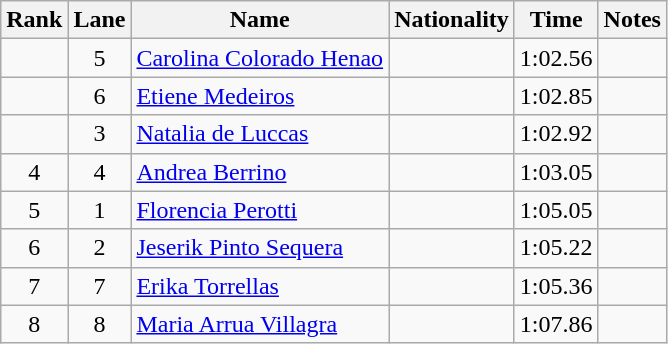<table class="wikitable sortable" style="text-align:center">
<tr>
<th>Rank</th>
<th>Lane</th>
<th>Name</th>
<th>Nationality</th>
<th>Time</th>
<th>Notes</th>
</tr>
<tr>
<td></td>
<td>5</td>
<td align=left><a href='#'>Carolina Colorado Henao</a></td>
<td align=left></td>
<td>1:02.56</td>
<td></td>
</tr>
<tr>
<td></td>
<td>6</td>
<td align=left><a href='#'>Etiene Medeiros</a></td>
<td align=left></td>
<td>1:02.85</td>
<td></td>
</tr>
<tr>
<td></td>
<td>3</td>
<td align=left><a href='#'>Natalia de Luccas</a></td>
<td align=left></td>
<td>1:02.92</td>
<td></td>
</tr>
<tr>
<td>4</td>
<td>4</td>
<td align=left><a href='#'>Andrea Berrino</a></td>
<td align=left></td>
<td>1:03.05</td>
<td></td>
</tr>
<tr>
<td>5</td>
<td>1</td>
<td align=left><a href='#'>Florencia Perotti</a></td>
<td align=left></td>
<td>1:05.05</td>
<td></td>
</tr>
<tr>
<td>6</td>
<td>2</td>
<td align=left><a href='#'>Jeserik Pinto Sequera</a></td>
<td align=left></td>
<td>1:05.22</td>
<td></td>
</tr>
<tr>
<td>7</td>
<td>7</td>
<td align=left><a href='#'>Erika Torrellas</a></td>
<td align=left></td>
<td>1:05.36</td>
<td></td>
</tr>
<tr>
<td>8</td>
<td>8</td>
<td align=left><a href='#'>Maria Arrua Villagra</a></td>
<td align=left></td>
<td>1:07.86</td>
<td></td>
</tr>
</table>
